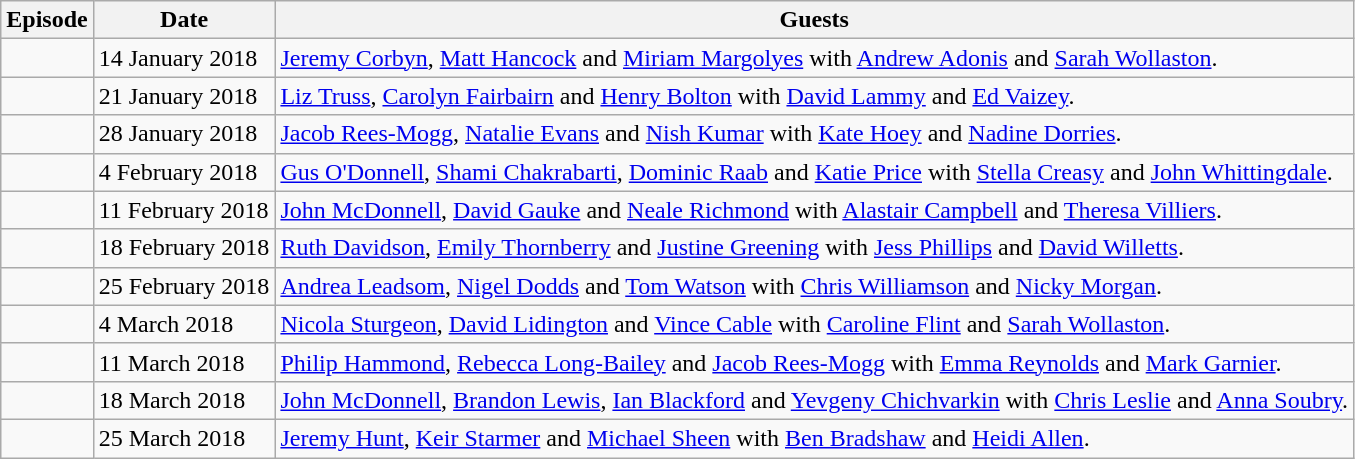<table class="wikitable">
<tr>
<th><strong>Episode</strong></th>
<th><strong>Date</strong></th>
<th><strong>Guests</strong></th>
</tr>
<tr>
<td></td>
<td>14 January 2018</td>
<td><a href='#'>Jeremy Corbyn</a>, <a href='#'>Matt Hancock</a> and <a href='#'>Miriam Margolyes</a> with <a href='#'>Andrew Adonis</a> and <a href='#'>Sarah Wollaston</a>.</td>
</tr>
<tr>
<td></td>
<td>21 January 2018</td>
<td><a href='#'>Liz Truss</a>, <a href='#'>Carolyn Fairbairn</a> and <a href='#'>Henry Bolton</a> with <a href='#'>David Lammy</a> and <a href='#'>Ed Vaizey</a>.</td>
</tr>
<tr>
<td></td>
<td>28 January 2018</td>
<td><a href='#'>Jacob Rees-Mogg</a>, <a href='#'>Natalie Evans</a> and <a href='#'>Nish Kumar</a> with <a href='#'>Kate Hoey</a> and <a href='#'>Nadine Dorries</a>.</td>
</tr>
<tr>
<td></td>
<td>4 February 2018</td>
<td><a href='#'>Gus O'Donnell</a>, <a href='#'>Shami Chakrabarti</a>, <a href='#'>Dominic Raab</a> and <a href='#'>Katie Price</a> with <a href='#'>Stella Creasy</a> and <a href='#'>John Whittingdale</a>.</td>
</tr>
<tr>
<td></td>
<td>11 February 2018</td>
<td><a href='#'>John McDonnell</a>, <a href='#'>David Gauke</a> and <a href='#'>Neale Richmond</a> with <a href='#'>Alastair Campbell</a> and <a href='#'>Theresa Villiers</a>.</td>
</tr>
<tr>
<td></td>
<td>18 February 2018</td>
<td><a href='#'>Ruth Davidson</a>, <a href='#'>Emily Thornberry</a> and <a href='#'>Justine Greening</a> with <a href='#'>Jess Phillips</a> and <a href='#'>David Willetts</a>.</td>
</tr>
<tr>
<td></td>
<td>25 February 2018</td>
<td><a href='#'>Andrea Leadsom</a>, <a href='#'>Nigel Dodds</a> and <a href='#'>Tom Watson</a> with <a href='#'>Chris Williamson</a> and <a href='#'>Nicky Morgan</a>.</td>
</tr>
<tr>
<td></td>
<td>4 March 2018</td>
<td><a href='#'>Nicola Sturgeon</a>, <a href='#'>David Lidington</a> and <a href='#'>Vince Cable</a> with <a href='#'>Caroline Flint</a> and <a href='#'>Sarah Wollaston</a>.</td>
</tr>
<tr>
<td></td>
<td>11 March 2018</td>
<td><a href='#'>Philip Hammond</a>, <a href='#'>Rebecca Long-Bailey</a> and <a href='#'>Jacob Rees-Mogg</a> with <a href='#'>Emma Reynolds</a> and <a href='#'>Mark Garnier</a>.</td>
</tr>
<tr>
<td></td>
<td>18 March 2018</td>
<td><a href='#'>John McDonnell</a>, <a href='#'>Brandon Lewis</a>, <a href='#'>Ian Blackford</a> and <a href='#'>Yevgeny Chichvarkin</a> with <a href='#'>Chris Leslie</a> and <a href='#'>Anna Soubry</a>.</td>
</tr>
<tr>
<td></td>
<td>25 March 2018</td>
<td><a href='#'>Jeremy Hunt</a>, <a href='#'>Keir Starmer</a> and <a href='#'>Michael Sheen</a> with <a href='#'>Ben Bradshaw</a> and <a href='#'>Heidi Allen</a>.</td>
</tr>
</table>
